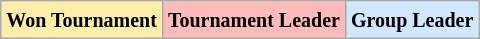<table class="wikitable">
<tr>
<td bgcolor="#ffeeaa"><small><strong>Won Tournament</strong></small></td>
<td bgcolor="#ffbbbb"><small><strong>Tournament Leader</strong></small></td>
<td bgcolor="#d0e7ff"><small><strong>Group Leader</strong></small></td>
</tr>
</table>
